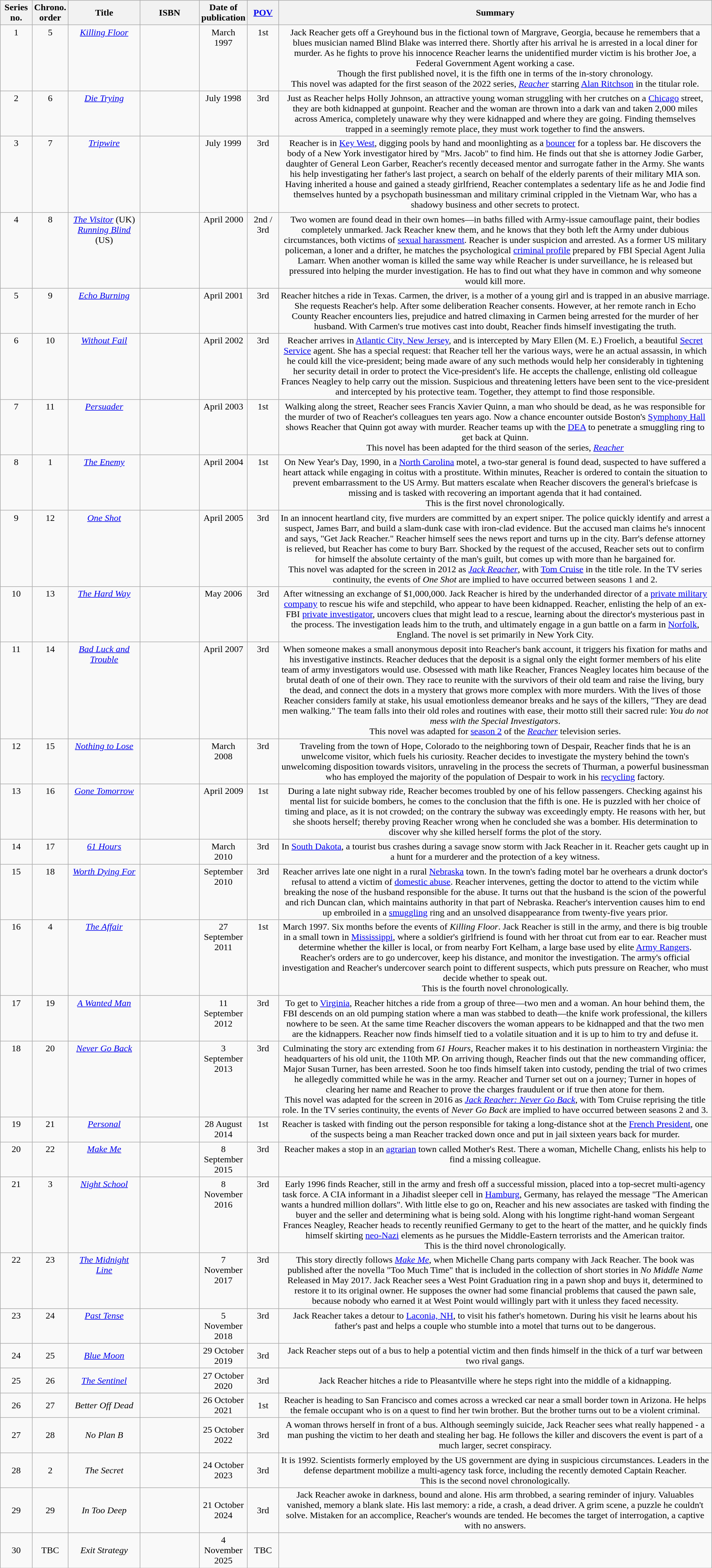<table class="wikitable sortable" style="border:darkgrey; text-align:center;">
<tr>
<th style="width:50px;">Series no.</th>
<th style="width:50px;">Chrono. order</th>
<th style="width:130px;">Title</th>
<th style="width:110px;">ISBN</th>
<th style="width:50px;">Date of publication</th>
<th style="width:50px;"><a href='#'>POV</a></th>
<th style="width:900px;">Summary</th>
</tr>
<tr valign="top">
<td>1</td>
<td>5</td>
<td><em><a href='#'>Killing Floor</a></em></td>
<td></td>
<td>March 1997</td>
<td>1st</td>
<td>Jack Reacher gets off a Greyhound bus in the fictional town of Margrave, Georgia, because he remembers that a blues musician named Blind Blake was interred there. Shortly after his arrival he is arrested in a local diner for murder. As he fights to prove his innocence Reacher learns the unidentified murder victim is his brother Joe, a Federal Government Agent working a case.<br>Though the first published novel, it is the fifth one in terms of the in-story chronology.<br>This novel was adapted for the first season of the 2022 series, <em><a href='#'>Reacher</a></em> starring <a href='#'>Alan Ritchson</a> in the titular role.</td>
</tr>
<tr valign="top">
<td>2</td>
<td>6</td>
<td><em><a href='#'>Die Trying</a></em></td>
<td></td>
<td>July 1998</td>
<td>3rd</td>
<td>Just as Reacher helps Holly Johnson, an attractive young woman struggling with her crutches on a <a href='#'>Chicago</a> street, they are both kidnapped at gunpoint. Reacher and the woman are thrown into a dark van and taken 2,000 miles across America, completely unaware why they were kidnapped and where they are going. Finding themselves trapped in a seemingly remote place, they must work together to find the answers.</td>
</tr>
<tr valign="top">
<td>3</td>
<td>7</td>
<td><em><a href='#'>Tripwire</a></em></td>
<td></td>
<td>July 1999</td>
<td>3rd</td>
<td>Reacher is in <a href='#'>Key West</a>, digging pools by hand and moonlighting as a <a href='#'>bouncer</a> for a topless bar. He discovers the body of a New York investigator hired by "Mrs. Jacob" to find him. He finds out that she is attorney Jodie Garber, daughter of General Leon Garber, Reacher's recently deceased mentor and surrogate father in the Army. She wants his help investigating her father's last project, a search on behalf of the elderly parents of their military MIA son. Having inherited a house and gained a steady girlfriend, Reacher contemplates a sedentary life as he and Jodie find themselves hunted by a psychopath businessman and military criminal crippled in the Vietnam War, who has a shadowy business and other secrets to protect.</td>
</tr>
<tr valign="top">
<td>4</td>
<td>8</td>
<td><em><a href='#'>The Visitor</a></em> (UK)<br><em><a href='#'>Running Blind</a></em> (US)</td>
<td></td>
<td>April 2000</td>
<td>2nd / 3rd</td>
<td>Two women are found dead in their own homes—in baths filled with Army-issue camouflage paint, their bodies completely unmarked. Jack Reacher knew them, and he knows that they both left the Army under dubious circumstances, both victims of <a href='#'>sexual harassment</a>. Reacher is under suspicion and arrested. As a former US military policeman, a loner and a drifter, he matches the psychological <a href='#'>criminal profile</a> prepared by FBI Special Agent Julia Lamarr. When another woman is killed the same way while Reacher is under surveillance, he is released but pressured into helping the murder investigation. He has to find out what they have in common and why someone would kill more.</td>
</tr>
<tr valign="top">
<td>5</td>
<td>9</td>
<td><em><a href='#'>Echo Burning</a></em></td>
<td></td>
<td>April 2001</td>
<td>3rd</td>
<td>Reacher hitches a ride in Texas. Carmen, the driver, is a mother of a young girl and is trapped in an abusive marriage. She requests Reacher's help. After some deliberation Reacher consents. However, at her remote ranch in Echo County Reacher encounters lies, prejudice and hatred climaxing in Carmen being arrested for the murder of her husband. With Carmen's true motives cast into doubt, Reacher finds himself investigating the truth.</td>
</tr>
<tr valign="top">
<td>6</td>
<td>10</td>
<td><em><a href='#'>Without Fail</a></em></td>
<td></td>
<td>April 2002</td>
<td>3rd</td>
<td>Reacher arrives in <a href='#'>Atlantic City, New Jersey</a>, and is intercepted by Mary Ellen (M. E.) Froelich, a beautiful <a href='#'>Secret Service</a> agent. She has a special request: that Reacher tell her the various ways, were he an actual assassin, in which he could kill the vice-president; being made aware of any such methods would help her considerably in tightening her security detail in order to protect the Vice-president's life. He accepts the challenge, enlisting old colleague Frances Neagley to help carry out the mission. Suspicious and threatening letters have been sent to the vice-president and intercepted by his protective team. Together, they attempt to find those responsible.</td>
</tr>
<tr valign="top">
<td>7</td>
<td>11</td>
<td><em><a href='#'>Persuader</a></em></td>
<td></td>
<td>April 2003</td>
<td>1st</td>
<td>Walking along the street, Reacher sees Francis Xavier Quinn, a man who should be dead, as he was responsible for the murder of two of Reacher's colleagues ten years ago. Now a chance encounter outside Boston's <a href='#'>Symphony Hall</a> shows Reacher that Quinn got away with murder. Reacher teams up with the <a href='#'>DEA</a> to penetrate a smuggling ring to get back at Quinn.<br>This novel has been adapted for the third season of the series, <em><a href='#'>Reacher</a></em> </td>
</tr>
<tr valign="top">
<td>8</td>
<td>1</td>
<td><em><a href='#'>The Enemy</a></em></td>
<td></td>
<td>April 2004</td>
<td>1st</td>
<td>On New Year's Day, 1990, in a <a href='#'>North Carolina</a> motel, a two-star general is found dead, suspected to have suffered a heart attack while engaging in coitus with a prostitute. Within minutes, Reacher is ordered to contain the situation to prevent embarrassment to the US Army. But matters escalate when Reacher discovers the general's briefcase is missing and is tasked with recovering an important agenda that it had contained.<br>This is the first novel chronologically.</td>
</tr>
<tr valign="top">
<td>9</td>
<td>12</td>
<td><em><a href='#'>One Shot</a></em></td>
<td></td>
<td>April 2005</td>
<td>3rd</td>
<td>In an innocent heartland city, five murders are committed by an expert sniper. The police quickly identify and arrest a suspect, James Barr, and build a slam-dunk case with iron-clad evidence. But the accused man claims he's innocent and says, "Get Jack Reacher." Reacher himself sees the news report and turns up in the city. Barr's defense attorney is relieved, but Reacher has come to bury Barr. Shocked by the request of the accused, Reacher sets out to confirm for himself the absolute certainty of the man's guilt, but comes up with more than he bargained for.<br>This novel was adapted for the screen in 2012 as <em><a href='#'>Jack Reacher</a></em>, with <a href='#'>Tom Cruise</a> in the title role. In the TV series continuity, the events of <em>One Shot</em> are implied to have occurred between seasons 1 and 2.</td>
</tr>
<tr valign="top">
<td>10</td>
<td>13</td>
<td><em><a href='#'>The Hard Way</a></em></td>
<td></td>
<td>May 2006</td>
<td>3rd</td>
<td>After witnessing an exchange of $1,000,000. Jack Reacher is hired by the underhanded director of a <a href='#'>private military company</a> to rescue his wife and stepchild, who appear to have been kidnapped. Reacher, enlisting the help of an ex-FBI <a href='#'>private investigator</a>, uncovers clues that might lead to a rescue, learning about the director's mysterious past in the process. The investigation leads him to the truth, and ultimately engage in a gun battle on a farm in <a href='#'>Norfolk</a>, England.  The novel is set primarily in New York City.</td>
</tr>
<tr valign="top">
<td>11</td>
<td>14</td>
<td><em><a href='#'>Bad Luck and Trouble</a></em></td>
<td></td>
<td>April 2007</td>
<td>3rd</td>
<td>When someone makes a small anonymous deposit into Reacher's bank account, it triggers his fixation for maths and his investigative instincts. Reacher deduces that the deposit is a signal only the eight former members of his elite team of army investigators would use. Obsessed with math like Reacher, Frances Neagley locates him because of the brutal death of one of their own. They race to reunite with the survivors of their old team and raise the living, bury the dead, and connect the dots in a mystery that grows more complex with more murders. With the lives of those Reacher considers family at stake, his usual emotionless demeanor breaks and he says of the killers, "They are dead men walking." The team falls into their old roles and routines with ease, their motto still their sacred rule: <em>You do not mess with the Special Investigators</em>.<br>This novel was adapted for <a href='#'>season 2</a> of the <em><a href='#'>Reacher</a></em> television series.</td>
</tr>
<tr valign="top">
<td>12</td>
<td>15</td>
<td><em><a href='#'>Nothing to Lose</a></em></td>
<td></td>
<td>March 2008</td>
<td>3rd</td>
<td>Traveling from the town of Hope, Colorado to the neighboring town of Despair, Reacher finds that he is an unwelcome visitor, which fuels his curiosity. Reacher decides to investigate the mystery behind the town's unwelcoming disposition towards visitors, unraveling in the process the secrets of Thurman, a powerful businessman who has employed the majority of the population of Despair to work in his <a href='#'>recycling</a> factory.</td>
</tr>
<tr valign="top">
<td>13</td>
<td>16</td>
<td><em><a href='#'>Gone Tomorrow</a></em></td>
<td></td>
<td>April 2009</td>
<td>1st</td>
<td>During a late night subway ride, Reacher becomes troubled by one of his fellow passengers. Checking against his mental list for suicide bombers, he comes to the conclusion that the fifth is one. He is puzzled with her choice of timing and place, as it is not crowded; on the contrary the subway was exceedingly empty. He reasons with her, but she shoots herself; thereby proving Reacher wrong when he concluded she was a bomber. His determination to discover why she killed herself forms the plot of the story.</td>
</tr>
<tr valign="top">
<td>14</td>
<td>17</td>
<td><em><a href='#'>61 Hours</a></em></td>
<td></td>
<td>March 2010</td>
<td>3rd</td>
<td>In <a href='#'>South Dakota</a>, a tourist bus crashes during a savage snow storm with Jack Reacher in it.  Reacher gets caught up in a hunt for a murderer and the protection of a key witness.</td>
</tr>
<tr valign="top">
<td>15</td>
<td>18</td>
<td><em><a href='#'>Worth Dying For</a></em></td>
<td></td>
<td>September 2010</td>
<td>3rd</td>
<td>Reacher arrives late one night in a rural <a href='#'>Nebraska</a> town. In the town's fading motel bar he overhears a drunk doctor's refusal to attend a victim of <a href='#'>domestic abuse</a>. Reacher intervenes, getting the doctor to attend to the victim while breaking the nose of the husband responsible for the abuse. It turns out that the husband is the scion of the powerful and rich Duncan clan, which maintains authority in that part of Nebraska. Reacher's intervention causes him to end up embroiled in a <a href='#'>smuggling</a> ring and an unsolved disappearance from twenty-five years prior.</td>
</tr>
<tr valign="top">
<td>16</td>
<td>4</td>
<td><em><a href='#'>The Affair</a></em></td>
<td></td>
<td>27 September 2011</td>
<td>1st</td>
<td>March 1997. Six months before the events of <em>Killing Floor</em>. Jack Reacher is still in the army, and there is big trouble in a small town in <a href='#'>Mississippi</a>, where a soldier's girlfriend is found with her throat cut from ear to ear. Reacher must determine whether the killer is local, or from nearby Fort Kelham, a large base used by elite <a href='#'>Army Rangers</a>. Reacher's orders are to go undercover, keep his distance, and monitor the investigation. The army's official investigation and Reacher's undercover search point to different suspects, which puts pressure on Reacher, who must decide whether to speak out.<br>This is the fourth novel chronologically.</td>
</tr>
<tr valign="top">
<td>17</td>
<td>19</td>
<td><em><a href='#'>A Wanted Man</a></em></td>
<td></td>
<td>11 September 2012</td>
<td>3rd</td>
<td>To get to <a href='#'>Virginia</a>, Reacher hitches a ride from a group of three—two men and a woman. An hour behind them, the FBI descends on an old pumping station where a man was stabbed to death—the knife work professional, the killers nowhere to be seen. At the same time Reacher discovers the woman appears to be kidnapped and that the two men are the kidnappers. Reacher now finds himself tied to a volatile situation and it is up to him to try and defuse it.</td>
</tr>
<tr valign="top">
<td>18</td>
<td>20</td>
<td><em><a href='#'>Never Go Back</a></em></td>
<td></td>
<td>3 September 2013</td>
<td>3rd</td>
<td>Culminating the story arc extending from <em>61 Hours</em>, Reacher makes it to his destination in northeastern Virginia: the headquarters of his old unit, the 110th MP. On arriving though, Reacher finds out that the new commanding officer, Major Susan Turner, has been arrested. Soon he too finds himself taken into custody, pending the trial of two crimes he allegedly committed while he was in the army. Reacher and Turner set out on a journey; Turner in hopes of clearing her name and Reacher to prove the charges fraudulent or if true then atone for them.<br>This novel was adapted for the screen in 2016 as <em><a href='#'>Jack Reacher: Never Go Back</a></em>, with Tom Cruise reprising the title role. In the TV series continuity, the events of <em>Never Go Back</em> are implied to have occurred between seasons 2 and 3.</td>
</tr>
<tr valign="top">
<td>19</td>
<td>21</td>
<td><em><a href='#'>Personal</a></em></td>
<td></td>
<td>28 August 2014</td>
<td>1st</td>
<td>Reacher is tasked with finding out the person responsible for taking a long-distance shot at the <a href='#'>French President</a>, one of the suspects being a man Reacher tracked down once and put in jail sixteen years back for murder.</td>
</tr>
<tr valign="top">
<td>20</td>
<td>22</td>
<td><em><a href='#'>Make Me</a></em></td>
<td></td>
<td>8 September 2015</td>
<td>3rd</td>
<td>Reacher makes a stop in an <a href='#'>agrarian</a> town called Mother's Rest. There a woman, Michelle Chang, enlists his help to find a missing colleague.</td>
</tr>
<tr valign="top">
<td>21</td>
<td>3</td>
<td><em><a href='#'>Night School</a></em></td>
<td></td>
<td>8 November 2016</td>
<td>3rd</td>
<td>Early 1996 finds Reacher, still in the army and fresh off a successful mission, placed into a top-secret multi-agency task force. A CIA informant in a Jihadist sleeper cell in <a href='#'>Hamburg</a>, Germany, has relayed the message "The American wants a hundred million dollars". With little else to go on, Reacher and his new associates are tasked with finding the buyer and the seller and determining what is being sold. Along with his longtime right-hand woman Sergeant Frances Neagley, Reacher heads to recently reunified Germany to get to the heart of the matter, and he quickly finds himself skirting <a href='#'>neo-Nazi</a> elements as he pursues the Middle-Eastern terrorists and the American traitor.<br>This is the third novel chronologically.</td>
</tr>
<tr valign="top">
<td>22</td>
<td>23</td>
<td><em><a href='#'>The Midnight Line</a></em></td>
<td></td>
<td>7 November 2017</td>
<td>3rd</td>
<td>This story directly follows <em><a href='#'>Make Me</a></em>, when Michelle Chang parts company with Jack Reacher. The book was published after the novella "Too Much Time" that is included in the collection of short stories in <em>No Middle Name</em> Released in May 2017.  Jack Reacher sees a West Point Graduation ring in a pawn shop and buys it, determined to restore it to its original owner.  He supposes the owner had some financial problems that caused the pawn sale, because nobody who earned it at West Point would willingly part with it unless they faced necessity.</td>
</tr>
<tr valign="top">
<td>23</td>
<td>24</td>
<td><em><a href='#'>Past Tense</a></em></td>
<td></td>
<td>5 November 2018</td>
<td>3rd</td>
<td>Jack Reacher takes a detour to <a href='#'>Laconia, NH</a>, to visit his father's hometown. During his visit he learns about his father's past and helps a couple who stumble into a motel that turns out to be dangerous.</td>
</tr>
<tr>
<td>24</td>
<td>25</td>
<td><em><a href='#'>Blue Moon</a></em></td>
<td></td>
<td>29 October 2019</td>
<td>3rd</td>
<td>Jack Reacher steps out of a bus to help a potential victim and then finds himself in the thick of a turf war between two rival gangs.</td>
</tr>
<tr>
<td>25</td>
<td>26</td>
<td><em><a href='#'>The Sentinel</a></em></td>
<td></td>
<td>27 October 2020</td>
<td>3rd</td>
<td>Jack Reacher hitches a ride to Pleasantville where he steps right into the middle of a kidnapping.</td>
</tr>
<tr>
<td>26</td>
<td>27</td>
<td><em>Better Off Dead</em></td>
<td></td>
<td>26 October 2021</td>
<td>1st</td>
<td>Reacher is heading to San Francisco and comes across a wrecked car near a small border town in Arizona. He helps the female occupant who is on a quest to find her twin brother. But the brother turns out to be a violent criminal.</td>
</tr>
<tr>
<td>27</td>
<td>28</td>
<td><em>No Plan B</em></td>
<td></td>
<td>25 October 2022</td>
<td>3rd</td>
<td>A woman throws herself in front of a bus. Although seemingly suicide, Jack Reacher sees what really happened - a man pushing the victim to her death and stealing her bag. He follows the killer and discovers the event is part of a much larger, secret conspiracy.</td>
</tr>
<tr>
<td>28</td>
<td>2</td>
<td><em>The Secret</em></td>
<td></td>
<td>24 October 2023</td>
<td>3rd</td>
<td>It is 1992. Scientists formerly employed by the US government are dying in suspicious circumstances. Leaders in the defense department mobilize a multi-agency task force, including the recently demoted Captain Reacher.<br>This is the second novel chronologically.</td>
</tr>
<tr>
<td>29</td>
<td>29</td>
<td><em>In Too Deep</em></td>
<td></td>
<td>21 October 2024</td>
<td>3rd</td>
<td>Jack Reacher awoke in darkness, bound and alone. His arm throbbed, a searing reminder of injury. Valuables vanished, memory a blank slate. His last memory: a ride, a crash, a dead driver. A grim scene, a puzzle he couldn't solve. Mistaken for an accomplice, Reacher's wounds are tended. He becomes the target of interrogation, a captive with no answers.</td>
</tr>
<tr>
<td>30</td>
<td>TBC</td>
<td><em>Exit Strategy</em></td>
<td></td>
<td>4 November 2025</td>
<td>TBC</td>
<td></td>
</tr>
</table>
